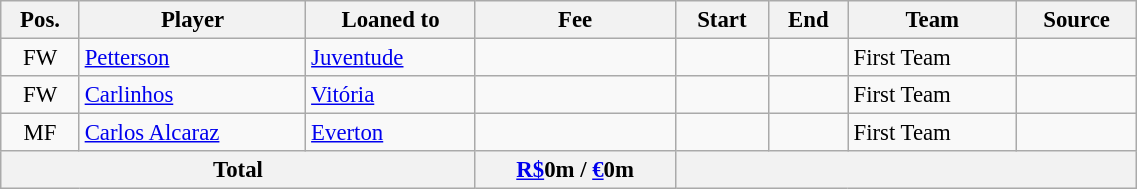<table class="wikitable sortable" width="60%" style="text-align:center; font-size:95%; text-align:left">
<tr>
<th>Pos.</th>
<th>Player</th>
<th>Loaned to</th>
<th>Fee</th>
<th>Start</th>
<th>End</th>
<th>Team</th>
<th>Source</th>
</tr>
<tr>
<td style="text-align:center;">FW</td>
<td> <a href='#'>Petterson</a></td>
<td> <a href='#'>Juventude</a></td>
<td></td>
<td></td>
<td></td>
<td>First Team</td>
<td style="text-align:center;"></td>
</tr>
<tr>
<td style="text-align:center;">FW</td>
<td> <a href='#'>Carlinhos</a></td>
<td> <a href='#'>Vitória</a></td>
<td></td>
<td></td>
<td></td>
<td>First Team</td>
<td style="text-align:center;"></td>
</tr>
<tr>
<td style="text-align:center;">MF</td>
<td> <a href='#'>Carlos Alcaraz</a></td>
<td> <a href='#'>Everton</a></td>
<td></td>
<td></td>
<td></td>
<td>First Team</td>
<td style="text-align:center;"></td>
</tr>
<tr>
<th colspan="3">Total</th>
<th><a href='#'>R$</a>0m / <a href='#'>€</a>0m</th>
<th colspan="4"></th>
</tr>
</table>
